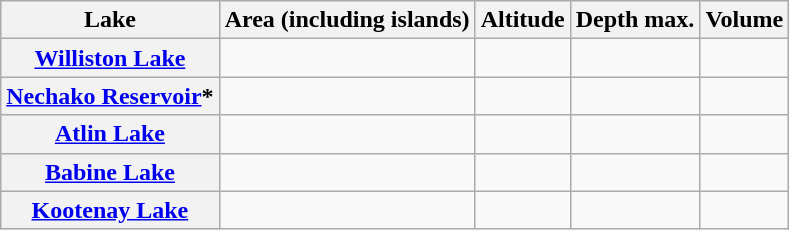<table class="wikitable sortable" style="text-align:right;">
<tr>
<th scope="col">Lake</th>
<th scope="col" data-sort-type="number">Area (including islands)</th>
<th scope="col" data-sort-type="number">Altitude</th>
<th scope="col" data-sort-type="number">Depth max.</th>
<th scope="col" data-sort-type="number">Volume</th>
</tr>
<tr>
<th scope="row"><a href='#'>Williston Lake</a></th>
<td></td>
<td></td>
<td></td>
<td></td>
</tr>
<tr>
<th scope="row"><a href='#'>Nechako Reservoir</a>*</th>
<td></td>
<td></td>
<td></td>
<td></td>
</tr>
<tr>
<th scope="row"><a href='#'>Atlin Lake</a></th>
<td></td>
<td></td>
<td></td>
<td></td>
</tr>
<tr>
<th scope="row"><a href='#'>Babine Lake</a></th>
<td></td>
<td></td>
<td></td>
<td></td>
</tr>
<tr>
<th scope="row"><a href='#'>Kootenay Lake</a></th>
<td></td>
<td></td>
<td></td>
<td></td>
</tr>
</table>
